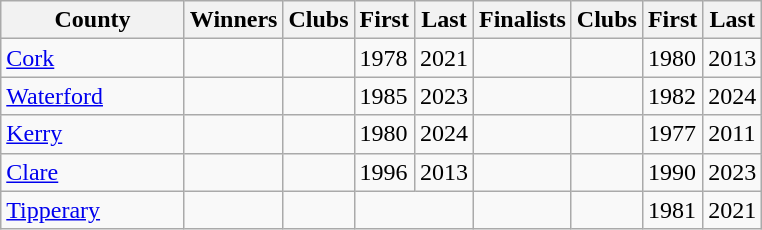<table class="wikitable">
<tr>
<th width="115px">County</th>
<th>Winners</th>
<th>Clubs</th>
<th>First</th>
<th>Last</th>
<th>Finalists</th>
<th>Clubs</th>
<th>First</th>
<th>Last</th>
</tr>
<tr>
<td> <a href='#'>Cork</a></td>
<td></td>
<td></td>
<td>1978</td>
<td>2021</td>
<td></td>
<td></td>
<td>1980</td>
<td>2013</td>
</tr>
<tr>
<td> <a href='#'>Waterford</a></td>
<td></td>
<td></td>
<td>1985</td>
<td>2023</td>
<td></td>
<td></td>
<td>1982</td>
<td>2024</td>
</tr>
<tr>
<td> <a href='#'>Kerry</a></td>
<td></td>
<td></td>
<td>1980</td>
<td>2024</td>
<td></td>
<td></td>
<td>1977</td>
<td>2011</td>
</tr>
<tr>
<td> <a href='#'>Clare</a></td>
<td></td>
<td></td>
<td>1996</td>
<td>2013</td>
<td></td>
<td></td>
<td>1990</td>
<td>2023</td>
</tr>
<tr>
<td> <a href='#'>Tipperary</a></td>
<td></td>
<td></td>
<td colspan="2"></td>
<td></td>
<td></td>
<td>1981</td>
<td>2021</td>
</tr>
</table>
